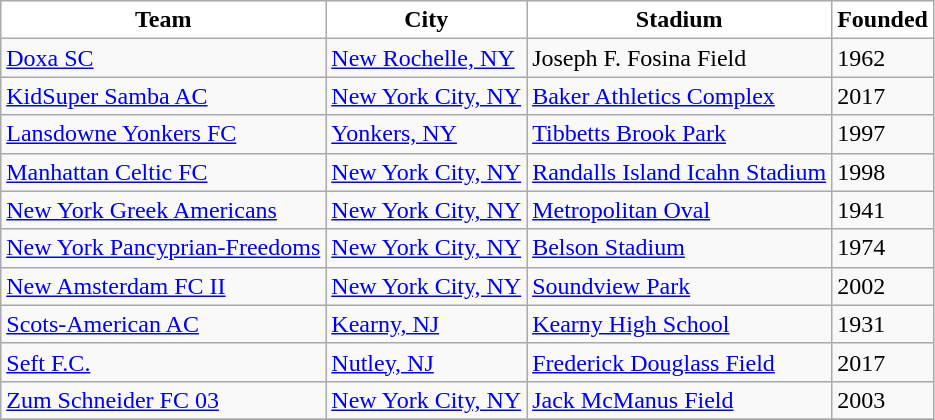<table class="wikitable sortable" style="text-align:left">
<tr>
<th style="background:white">Team</th>
<th style="background:white">City</th>
<th style="background:white">Stadium</th>
<th style="background:white">Founded</th>
</tr>
<tr>
<td><a href='#'>Doxa SC</a></td>
<td><a href='#'>New Rochelle, NY</a></td>
<td>Joseph F. Fosina Field</td>
<td>1962</td>
</tr>
<tr>
<td><a href='#'>KidSuper Samba AC</a></td>
<td><a href='#'>New York City, NY</a></td>
<td><a href='#'>Baker Athletics Complex</a></td>
<td>2017</td>
</tr>
<tr>
<td><a href='#'>Lansdowne Yonkers FC</a></td>
<td><a href='#'>Yonkers, NY</a></td>
<td><a href='#'>Tibbetts Brook Park</a></td>
<td>1997</td>
</tr>
<tr>
<td><a href='#'>Manhattan Celtic FC</a></td>
<td><a href='#'>New York City, NY</a></td>
<td><a href='#'>Randalls Island Icahn Stadium</a></td>
<td>1998</td>
</tr>
<tr>
<td><a href='#'>New York Greek Americans</a></td>
<td><a href='#'>New York City, NY</a></td>
<td><a href='#'>Metropolitan Oval</a></td>
<td>1941</td>
</tr>
<tr>
<td><a href='#'>New York Pancyprian-Freedoms</a></td>
<td><a href='#'>New York City, NY</a></td>
<td><a href='#'>Belson Stadium</a></td>
<td>1974</td>
</tr>
<tr>
<td><a href='#'>New Amsterdam FC II</a></td>
<td><a href='#'>New York City, NY</a></td>
<td><a href='#'>Soundview Park</a></td>
<td>2002</td>
</tr>
<tr>
<td><a href='#'>Scots-American AC</a></td>
<td><a href='#'>Kearny, NJ</a></td>
<td><a href='#'>Kearny High School</a></td>
<td>1931</td>
</tr>
<tr>
<td><a href='#'>Seft F.C.</a></td>
<td><a href='#'>Nutley, NJ</a></td>
<td><a href='#'>Frederick Douglass Field</a></td>
<td>2017</td>
</tr>
<tr>
<td><a href='#'>Zum Schneider FC 03</a></td>
<td><a href='#'>New York City, NY</a></td>
<td><a href='#'>Jack McManus Field</a></td>
<td>2003</td>
</tr>
<tr>
</tr>
</table>
